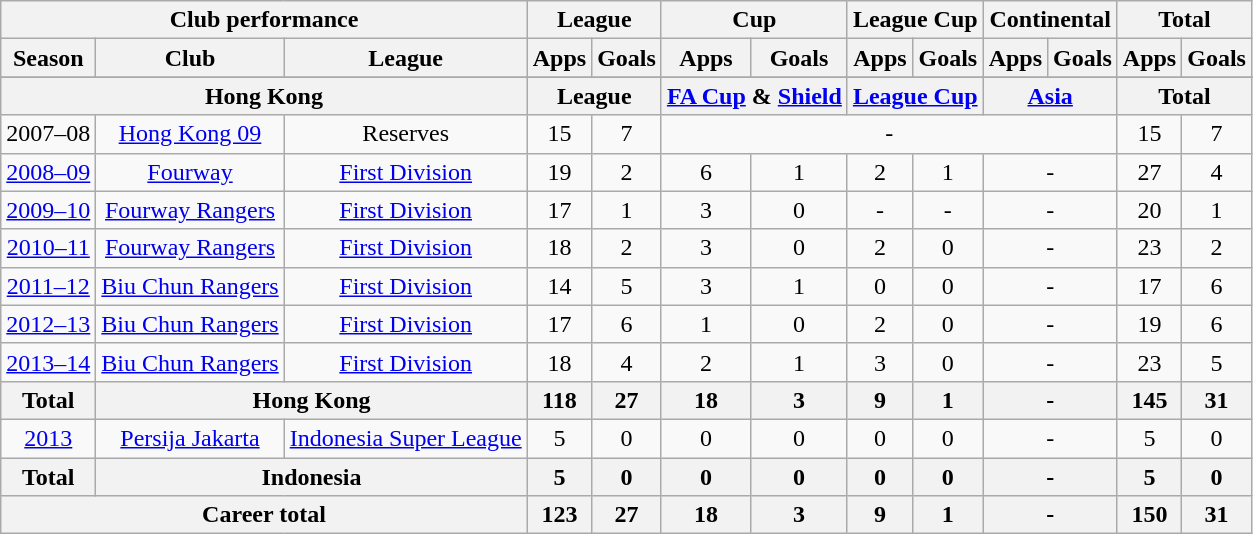<table class="wikitable" style="text-align:center">
<tr>
<th colspan=3>Club performance</th>
<th colspan=2>League</th>
<th colspan=2>Cup</th>
<th colspan=2>League Cup</th>
<th colspan=2>Continental</th>
<th colspan=2>Total</th>
</tr>
<tr>
<th>Season</th>
<th>Club</th>
<th>League</th>
<th>Apps</th>
<th>Goals</th>
<th>Apps</th>
<th>Goals</th>
<th>Apps</th>
<th>Goals</th>
<th>Apps</th>
<th>Goals</th>
<th>Apps</th>
<th>Goals</th>
</tr>
<tr>
</tr>
<tr>
<th colspan=3>Hong Kong</th>
<th colspan=2>League</th>
<th colspan=2><a href='#'>FA Cup</a> & <a href='#'>Shield</a></th>
<th colspan=2><a href='#'>League Cup</a></th>
<th colspan=2><a href='#'>Asia</a></th>
<th colspan=2>Total</th>
</tr>
<tr>
<td>2007–08</td>
<td><a href='#'>Hong Kong 09</a></td>
<td>Reserves</td>
<td>15</td>
<td>7</td>
<td colspan="6">-</td>
<td>15</td>
<td>7</td>
</tr>
<tr>
<td><a href='#'>2008–09</a></td>
<td><a href='#'>Fourway</a></td>
<td><a href='#'>First Division</a></td>
<td>19</td>
<td>2</td>
<td>6</td>
<td>1</td>
<td>2</td>
<td>1</td>
<td colspan="2">-</td>
<td>27</td>
<td>4</td>
</tr>
<tr>
<td><a href='#'>2009–10</a></td>
<td><a href='#'>Fourway Rangers</a></td>
<td><a href='#'>First Division</a></td>
<td>17</td>
<td>1</td>
<td>3</td>
<td>0</td>
<td>-</td>
<td>-</td>
<td colspan="2">-</td>
<td>20</td>
<td>1</td>
</tr>
<tr>
<td><a href='#'>2010–11</a></td>
<td><a href='#'>Fourway Rangers</a></td>
<td><a href='#'>First Division</a></td>
<td>18</td>
<td>2</td>
<td>3</td>
<td>0</td>
<td>2</td>
<td>0</td>
<td colspan="2">-</td>
<td>23</td>
<td>2</td>
</tr>
<tr>
<td><a href='#'>2011–12</a></td>
<td><a href='#'>Biu Chun Rangers</a></td>
<td><a href='#'>First Division</a></td>
<td>14</td>
<td>5</td>
<td>3</td>
<td>1</td>
<td>0</td>
<td>0</td>
<td colspan="2">-</td>
<td>17</td>
<td>6</td>
</tr>
<tr>
<td><a href='#'>2012–13</a></td>
<td><a href='#'>Biu Chun Rangers</a></td>
<td><a href='#'>First Division</a></td>
<td>17</td>
<td>6</td>
<td>1</td>
<td>0</td>
<td>2</td>
<td>0</td>
<td colspan="2">-</td>
<td>19</td>
<td>6</td>
</tr>
<tr>
<td><a href='#'>2013–14</a></td>
<td><a href='#'>Biu Chun Rangers</a></td>
<td><a href='#'>First Division</a></td>
<td>18</td>
<td>4</td>
<td>2</td>
<td>1</td>
<td>3</td>
<td>0</td>
<td colspan="2">-</td>
<td>23</td>
<td>5</td>
</tr>
<tr>
<th rowspan=1>Total</th>
<th colspan=2>Hong Kong</th>
<th>118</th>
<th>27</th>
<th>18</th>
<th>3</th>
<th>9</th>
<th>1</th>
<th colspan="2">-</th>
<th>145</th>
<th>31</th>
</tr>
<tr>
<td><a href='#'>2013</a></td>
<td><a href='#'>Persija Jakarta</a></td>
<td><a href='#'>Indonesia Super League</a></td>
<td>5</td>
<td>0</td>
<td>0</td>
<td>0</td>
<td>0</td>
<td>0</td>
<td colspan="2">-</td>
<td>5</td>
<td>0</td>
</tr>
<tr>
<th rowspan=1>Total</th>
<th colspan=2>Indonesia</th>
<th>5</th>
<th>0</th>
<th>0</th>
<th>0</th>
<th>0</th>
<th>0</th>
<th colspan="2">-</th>
<th>5</th>
<th>0</th>
</tr>
<tr>
<th colspan=3>Career total</th>
<th>123</th>
<th>27</th>
<th>18</th>
<th>3</th>
<th>9</th>
<th>1</th>
<th colspan="2">-</th>
<th>150</th>
<th>31</th>
</tr>
</table>
